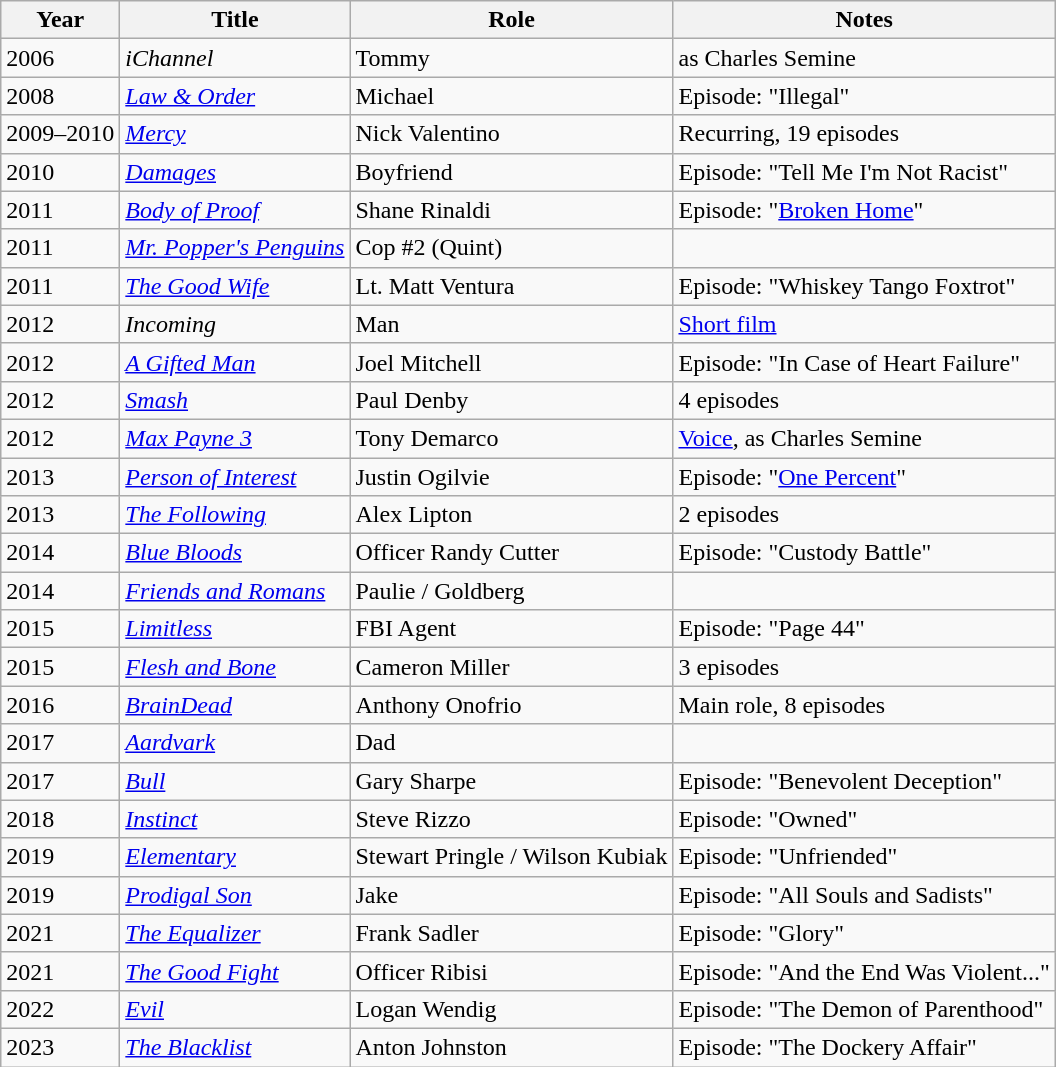<table class="wikitable sortable">
<tr>
<th>Year</th>
<th>Title</th>
<th>Role</th>
<th class="unsortable">Notes</th>
</tr>
<tr>
<td>2006</td>
<td><em>iChannel</em></td>
<td>Tommy</td>
<td>as Charles Semine</td>
</tr>
<tr>
<td>2008</td>
<td><em><a href='#'>Law & Order</a></em></td>
<td>Michael</td>
<td>Episode: "Illegal"</td>
</tr>
<tr>
<td>2009–2010</td>
<td><em><a href='#'>Mercy</a></em></td>
<td>Nick Valentino</td>
<td>Recurring, 19 episodes</td>
</tr>
<tr>
<td>2010</td>
<td><em><a href='#'>Damages</a></em></td>
<td>Boyfriend</td>
<td>Episode: "Tell Me I'm Not Racist"</td>
</tr>
<tr>
<td>2011</td>
<td><em><a href='#'>Body of Proof</a></em></td>
<td>Shane Rinaldi</td>
<td>Episode: "<a href='#'>Broken Home</a>"</td>
</tr>
<tr>
<td>2011</td>
<td><em><a href='#'>Mr. Popper's Penguins</a></em></td>
<td>Cop #2 (Quint)</td>
<td></td>
</tr>
<tr>
<td>2011</td>
<td><em><a href='#'>The Good Wife</a></em></td>
<td>Lt. Matt Ventura</td>
<td>Episode: "Whiskey Tango Foxtrot"</td>
</tr>
<tr>
<td>2012</td>
<td><em>Incoming</em></td>
<td>Man</td>
<td><a href='#'>Short film</a></td>
</tr>
<tr>
<td>2012</td>
<td><em><a href='#'>A Gifted Man</a></em></td>
<td>Joel Mitchell</td>
<td>Episode: "In Case of Heart Failure"</td>
</tr>
<tr>
<td>2012</td>
<td><em><a href='#'>Smash</a></em></td>
<td>Paul Denby</td>
<td>4 episodes</td>
</tr>
<tr>
<td>2012</td>
<td><em><a href='#'>Max Payne 3</a></em></td>
<td>Tony Demarco</td>
<td><a href='#'>Voice</a>, as Charles Semine</td>
</tr>
<tr>
<td>2013</td>
<td><em><a href='#'>Person of Interest</a></em></td>
<td>Justin Ogilvie</td>
<td>Episode: "<a href='#'>One Percent</a>"</td>
</tr>
<tr>
<td>2013</td>
<td><em><a href='#'>The Following</a></em></td>
<td>Alex Lipton</td>
<td>2 episodes</td>
</tr>
<tr>
<td>2014</td>
<td><em><a href='#'>Blue Bloods</a></em></td>
<td>Officer Randy Cutter</td>
<td>Episode: "Custody Battle"</td>
</tr>
<tr>
<td>2014</td>
<td><em><a href='#'>Friends and Romans</a></em></td>
<td>Paulie / Goldberg</td>
<td></td>
</tr>
<tr>
<td>2015</td>
<td><em><a href='#'>Limitless</a></em></td>
<td>FBI Agent</td>
<td>Episode: "Page 44"</td>
</tr>
<tr>
<td>2015</td>
<td><em><a href='#'>Flesh and Bone</a></em></td>
<td>Cameron Miller</td>
<td>3 episodes</td>
</tr>
<tr>
<td>2016</td>
<td><em><a href='#'>BrainDead</a></em></td>
<td>Anthony Onofrio</td>
<td>Main role, 8 episodes</td>
</tr>
<tr>
<td>2017</td>
<td><em><a href='#'>Aardvark</a></em></td>
<td>Dad</td>
<td></td>
</tr>
<tr>
<td>2017</td>
<td><em><a href='#'>Bull</a></em></td>
<td>Gary Sharpe</td>
<td>Episode: "Benevolent Deception"</td>
</tr>
<tr>
<td>2018</td>
<td><em><a href='#'>Instinct</a></em></td>
<td>Steve Rizzo</td>
<td>Episode: "Owned"</td>
</tr>
<tr>
<td>2019</td>
<td><em><a href='#'>Elementary</a></em></td>
<td>Stewart Pringle / Wilson Kubiak</td>
<td>Episode: "Unfriended"</td>
</tr>
<tr>
<td>2019</td>
<td><em><a href='#'>Prodigal Son</a></em></td>
<td>Jake</td>
<td>Episode: "All Souls and Sadists"</td>
</tr>
<tr>
<td>2021</td>
<td><em><a href='#'>The Equalizer</a></em></td>
<td>Frank Sadler</td>
<td>Episode: "Glory"</td>
</tr>
<tr>
<td>2021</td>
<td><em><a href='#'>The Good Fight</a></em></td>
<td>Officer Ribisi</td>
<td>Episode: "And the End Was Violent..."</td>
</tr>
<tr>
<td>2022</td>
<td><em><a href='#'>Evil</a></em></td>
<td>Logan Wendig</td>
<td>Episode: "The Demon of Parenthood"</td>
</tr>
<tr>
<td>2023</td>
<td><em><a href='#'>The Blacklist</a></em></td>
<td>Anton Johnston</td>
<td>Episode: "The Dockery Affair"</td>
</tr>
</table>
